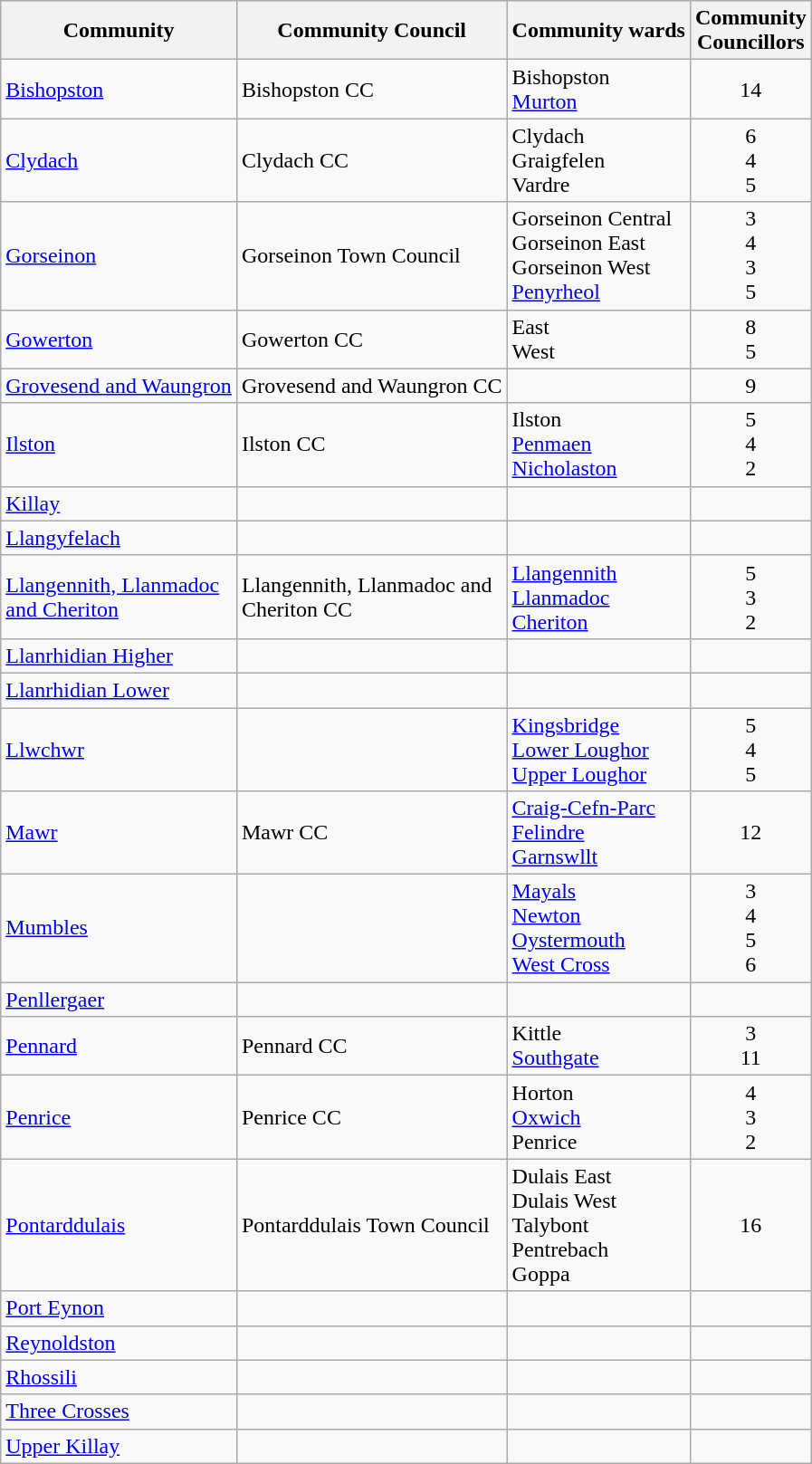<table class="wikitable sortable">
<tr>
<th>Community</th>
<th>Community Council</th>
<th>Community wards</th>
<th>Community<br>Councillors</th>
</tr>
<tr>
<td><a href='#'>Bishopston</a></td>
<td>Bishopston CC</td>
<td>Bishopston<br><a href='#'>Murton</a></td>
<td align="center">14</td>
</tr>
<tr>
<td><a href='#'>Clydach</a></td>
<td>Clydach CC</td>
<td>Clydach<br>Graigfelen<br>Vardre</td>
<td align="center">6<br>4<br>5</td>
</tr>
<tr>
<td><a href='#'>Gorseinon</a></td>
<td>Gorseinon Town Council</td>
<td>Gorseinon Central<br>Gorseinon East<br>Gorseinon West<br><a href='#'>Penyrheol</a></td>
<td align="center">3<br>4<br>3<br>5</td>
</tr>
<tr>
<td><a href='#'>Gowerton</a></td>
<td>Gowerton CC</td>
<td>East<br>West</td>
<td align="center">8<br>5</td>
</tr>
<tr>
<td><a href='#'>Grovesend and Waungron</a></td>
<td>Grovesend and Waungron CC</td>
<td></td>
<td align="center">9</td>
</tr>
<tr>
<td><a href='#'>Ilston</a></td>
<td>Ilston CC</td>
<td>Ilston<br><a href='#'>Penmaen</a><br><a href='#'>Nicholaston</a></td>
<td align="center">5<br>4<br>2</td>
</tr>
<tr>
<td><a href='#'>Killay</a></td>
<td></td>
<td></td>
<td align="center"></td>
</tr>
<tr>
<td><a href='#'>Llangyfelach</a></td>
<td></td>
<td></td>
<td align="center"></td>
</tr>
<tr>
<td><a href='#'>Llangennith, Llanmadoc<br>and Cheriton</a></td>
<td>Llangennith, Llanmadoc and<br>Cheriton CC</td>
<td><a href='#'>Llangennith</a><br><a href='#'>Llanmadoc</a><br><a href='#'>Cheriton</a></td>
<td align="center">5<br>3<br>2</td>
</tr>
<tr>
<td><a href='#'>Llanrhidian Higher</a></td>
<td></td>
<td></td>
<td align="center"></td>
</tr>
<tr>
<td><a href='#'>Llanrhidian Lower</a></td>
<td></td>
<td></td>
<td align="center"></td>
</tr>
<tr>
<td><a href='#'>Llwchwr</a></td>
<td></td>
<td><a href='#'>Kingsbridge</a><br><a href='#'>Lower Loughor</a><br><a href='#'>Upper Loughor</a></td>
<td align="center">5<br>4<br>5</td>
</tr>
<tr>
<td><a href='#'>Mawr</a></td>
<td>Mawr CC</td>
<td><a href='#'>Craig-Cefn-Parc</a><br><a href='#'>Felindre</a><br><a href='#'>Garnswllt</a></td>
<td align="center">12</td>
</tr>
<tr>
<td><a href='#'>Mumbles</a></td>
<td></td>
<td><a href='#'>Mayals</a><br><a href='#'>Newton</a><br><a href='#'>Oystermouth</a><br><a href='#'>West Cross</a></td>
<td align="center">3<br>4<br>5<br>6</td>
</tr>
<tr>
<td><a href='#'>Penllergaer</a></td>
<td></td>
<td></td>
<td align="center"></td>
</tr>
<tr>
<td><a href='#'>Pennard</a></td>
<td>Pennard CC</td>
<td>Kittle<br><a href='#'>Southgate</a></td>
<td align="center">3<br>11</td>
</tr>
<tr>
<td><a href='#'>Penrice</a></td>
<td>Penrice CC</td>
<td>Horton<br><a href='#'>Oxwich</a><br>Penrice</td>
<td align="center">4<br>3<br>2</td>
</tr>
<tr>
<td><a href='#'>Pontarddulais</a></td>
<td>Pontarddulais Town Council</td>
<td>Dulais East<br>Dulais West<br>Talybont<br>Pentrebach<br>Goppa</td>
<td align="center">16</td>
</tr>
<tr>
<td><a href='#'>Port Eynon</a></td>
<td></td>
<td></td>
<td align="center"></td>
</tr>
<tr>
<td><a href='#'>Reynoldston</a></td>
<td></td>
<td></td>
<td align="center"></td>
</tr>
<tr>
<td><a href='#'>Rhossili</a></td>
<td></td>
<td></td>
<td align="center"></td>
</tr>
<tr>
<td><a href='#'>Three Crosses</a></td>
<td></td>
<td></td>
<td align="center"></td>
</tr>
<tr>
<td><a href='#'>Upper Killay</a></td>
<td></td>
<td></td>
<td align="center"></td>
</tr>
</table>
